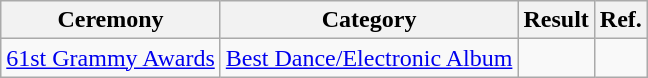<table class="wikitable">
<tr>
<th>Ceremony</th>
<th>Category</th>
<th>Result</th>
<th>Ref.</th>
</tr>
<tr>
<td><a href='#'>61st Grammy Awards</a></td>
<td><a href='#'>Best Dance/Electronic Album</a></td>
<td></td>
<td style="text-align:center;"></td>
</tr>
</table>
